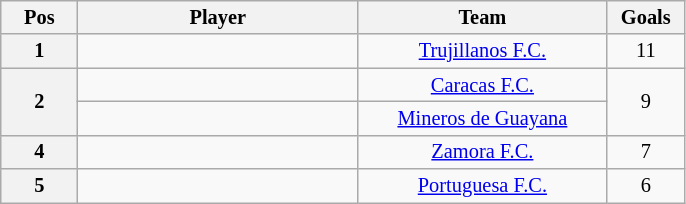<table class="wikitable" style="font-size:85%; text-align:center;">
<tr>
<th width="45">Pos</th>
<th width="180">Player</th>
<th width="160">Team</th>
<th width="45">Goals</th>
</tr>
<tr>
<th>1</th>
<td align=left></td>
<td><a href='#'>Trujillanos F.C.</a></td>
<td>11</td>
</tr>
<tr>
<th rowspan=2>2</th>
<td align=left></td>
<td><a href='#'>Caracas F.C.</a></td>
<td rowspan=2>9</td>
</tr>
<tr>
<td align=left></td>
<td><a href='#'>Mineros de Guayana</a></td>
</tr>
<tr>
<th>4</th>
<td align=left></td>
<td><a href='#'>Zamora F.C.</a></td>
<td>7</td>
</tr>
<tr>
<th>5</th>
<td align=left></td>
<td><a href='#'>Portuguesa F.C.</a></td>
<td>6</td>
</tr>
</table>
